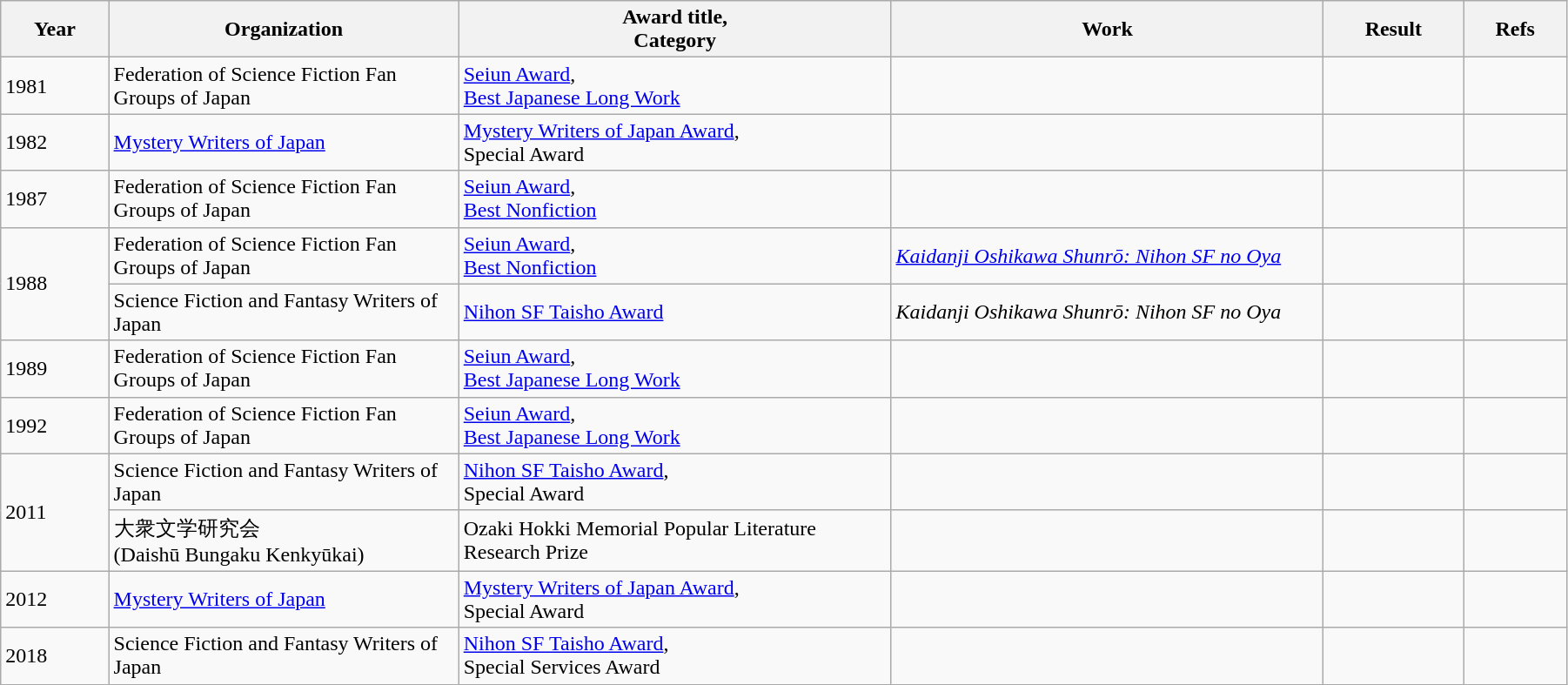<table class="wikitable" style="width:95%;" cellpadding="5">
<tr>
<th scope="col" style="width:30px;">Year</th>
<th scope="col" style="width:120px;">Organization</th>
<th scope="col" style="width:150px;">Award title,<br>Category</th>
<th scope="col" style="width:150px;">Work</th>
<th scope="col" style="width:10px;">Result</th>
<th scope="col" style="width:10px;">Refs<br></th>
</tr>
<tr>
<td>1981</td>
<td>Federation of Science Fiction Fan Groups of Japan</td>
<td><a href='#'>Seiun Award</a>,<br><a href='#'>Best Japanese Long Work</a></td>
<td></td>
<td></td>
<td></td>
</tr>
<tr>
<td>1982</td>
<td><a href='#'>Mystery Writers of Japan</a></td>
<td><a href='#'>Mystery Writers of Japan Award</a>,<br>Special Award</td>
<td></td>
<td></td>
<td></td>
</tr>
<tr>
<td>1987</td>
<td>Federation of Science Fiction Fan Groups of Japan</td>
<td><a href='#'>Seiun Award</a>,<br><a href='#'>Best Nonfiction</a></td>
<td></td>
<td></td>
<td></td>
</tr>
<tr>
<td rowspan="2">1988</td>
<td>Federation of Science Fiction Fan Groups of Japan</td>
<td><a href='#'>Seiun Award</a>,<br><a href='#'>Best Nonfiction</a></td>
<td><em><a href='#'>Kaidanji Oshikawa Shunrō: Nihon SF no Oya</a></em></td>
<td></td>
<td></td>
</tr>
<tr>
<td>Science Fiction and Fantasy Writers of Japan</td>
<td><a href='#'>Nihon SF Taisho Award</a></td>
<td><em>Kaidanji Oshikawa Shunrō: Nihon SF no Oya</em></td>
<td></td>
<td></td>
</tr>
<tr>
<td>1989</td>
<td>Federation of Science Fiction Fan Groups of Japan</td>
<td><a href='#'>Seiun Award</a>,<br><a href='#'>Best Japanese Long Work</a></td>
<td></td>
<td></td>
<td></td>
</tr>
<tr>
<td>1992</td>
<td>Federation of Science Fiction Fan Groups of Japan</td>
<td><a href='#'>Seiun Award</a>,<br><a href='#'>Best Japanese Long Work</a></td>
<td></td>
<td></td>
<td></td>
</tr>
<tr>
<td rowspan="2">2011</td>
<td>Science Fiction and Fantasy Writers of Japan</td>
<td><a href='#'>Nihon SF Taisho Award</a>,<br>Special Award</td>
<td></td>
<td></td>
<td></td>
</tr>
<tr>
<td>大衆文学研究会<br>(Daishū Bungaku Kenkyūkai)</td>
<td>Ozaki Hokki Memorial Popular Literature Research Prize</td>
<td></td>
<td></td>
<td></td>
</tr>
<tr>
<td>2012</td>
<td><a href='#'>Mystery Writers of Japan</a></td>
<td><a href='#'>Mystery Writers of Japan Award</a>,<br>Special Award</td>
<td></td>
<td></td>
<td></td>
</tr>
<tr>
<td>2018</td>
<td>Science Fiction and Fantasy Writers of Japan</td>
<td><a href='#'>Nihon SF Taisho Award</a>,<br>Special Services Award</td>
<td></td>
<td></td>
<td></td>
</tr>
</table>
